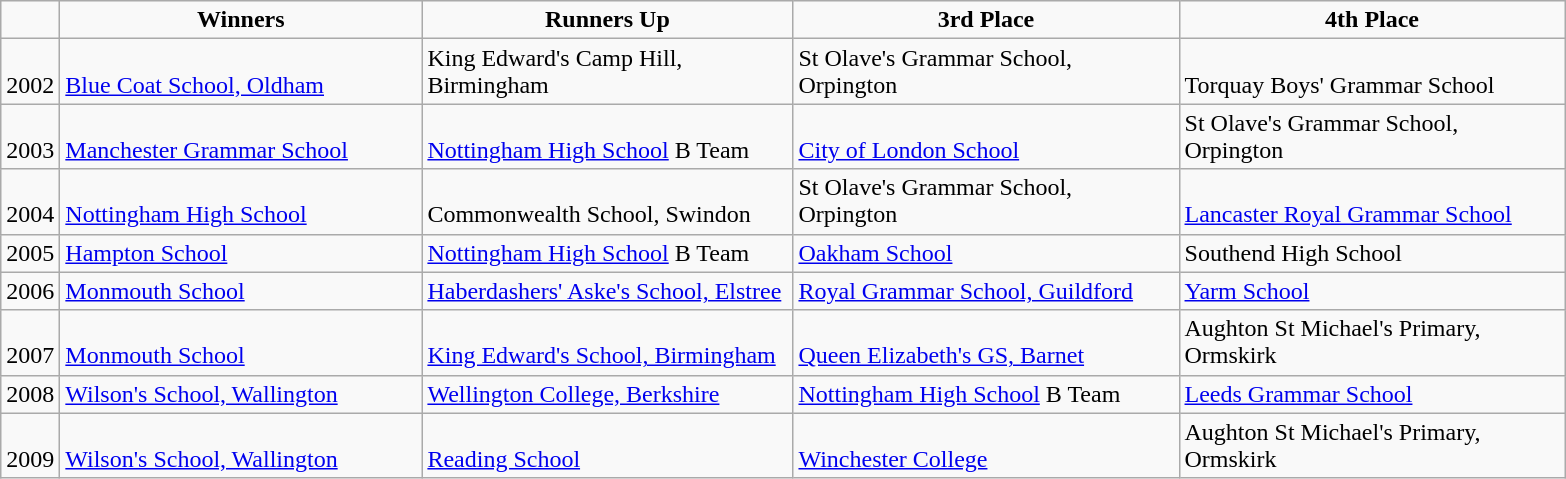<table class="wikitable">
<tr>
<td width="30" Height="15" valign="bottom"></td>
<td style="font-weight:bold" width="234" align="center" valign="bottom">Winners</td>
<td style="font-weight:bold" width="240" align="center" valign="bottom">Runners Up</td>
<td style="font-weight:bold" width="250" align="center" valign="bottom">3rd Place</td>
<td style="font-weight:bold" width="250" align="center" valign="bottom">4th Place</td>
</tr>
<tr>
<td Height="15" valign="bottom">2002</td>
<td valign="bottom"><a href='#'>Blue Coat School, Oldham</a></td>
<td valign="bottom">King Edward's Camp Hill, Birmingham</td>
<td valign="bottom">St Olave's Grammar School, Orpington</td>
<td valign="bottom">Torquay Boys' Grammar School</td>
</tr>
<tr>
<td Height="15" valign="bottom">2003</td>
<td valign="bottom"><a href='#'>Manchester Grammar School</a></td>
<td valign="bottom"><a href='#'>Nottingham High School</a> B Team</td>
<td valign="bottom"><a href='#'>City of London School</a></td>
<td valign="bottom">St Olave's Grammar School, Orpington</td>
</tr>
<tr>
<td Height="15" valign="bottom">2004</td>
<td valign="bottom"><a href='#'>Nottingham High School</a></td>
<td valign="bottom">Commonwealth School, Swindon</td>
<td valign="bottom">St Olave's Grammar School, Orpington</td>
<td valign="bottom"><a href='#'>Lancaster Royal Grammar School</a></td>
</tr>
<tr>
<td Height="15" valign="bottom">2005</td>
<td valign="bottom"><a href='#'>Hampton School</a></td>
<td valign="bottom"><a href='#'>Nottingham High School</a> B Team</td>
<td valign="bottom"><a href='#'>Oakham School</a></td>
<td valign="bottom">Southend High School</td>
</tr>
<tr>
<td Height="15" valign="bottom">2006</td>
<td valign="bottom"><a href='#'>Monmouth School</a></td>
<td valign="bottom"><a href='#'>Haberdashers' Aske's School, Elstree</a></td>
<td valign="bottom"><a href='#'>Royal Grammar School, Guildford</a></td>
<td valign="bottom"><a href='#'>Yarm School</a></td>
</tr>
<tr>
<td Height="15" valign="bottom">2007</td>
<td valign="bottom"><a href='#'>Monmouth School</a></td>
<td valign="bottom"><a href='#'>King Edward's School, Birmingham</a></td>
<td valign="bottom"><a href='#'>Queen Elizabeth's GS, Barnet</a></td>
<td valign="bottom">Aughton St Michael's Primary, Ormskirk</td>
</tr>
<tr>
<td Height="15" valign="bottom">2008</td>
<td valign="bottom"><a href='#'>Wilson's School, Wallington</a></td>
<td valign="bottom"><a href='#'>Wellington College, Berkshire</a></td>
<td valign="bottom"><a href='#'>Nottingham High School</a> B Team</td>
<td valign="bottom"><a href='#'>Leeds Grammar School</a></td>
</tr>
<tr>
<td Height="15" valign="bottom">2009</td>
<td valign="bottom"><a href='#'>Wilson's School, Wallington</a></td>
<td valign="bottom"><a href='#'>Reading School</a></td>
<td valign="bottom"><a href='#'>Winchester College</a></td>
<td valign="bottom">Aughton St Michael's Primary, Ormskirk</td>
</tr>
</table>
